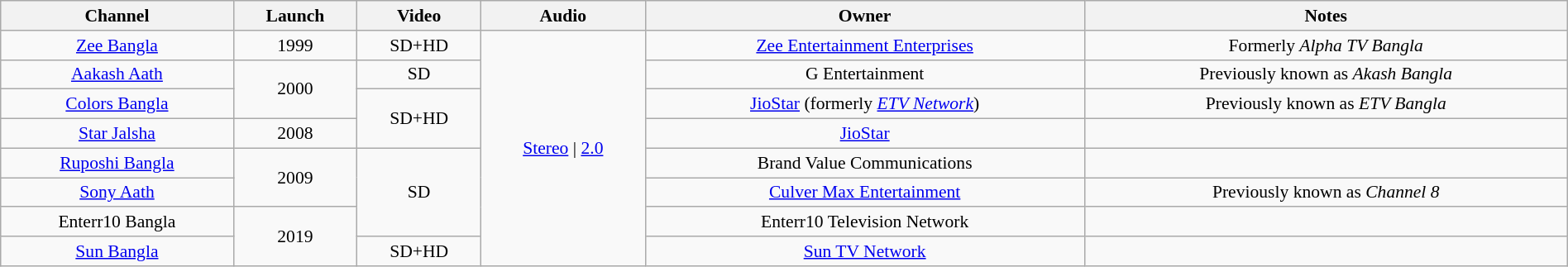<table class="wikitable sortable" style="border-collapse:collapse; font-size: 90%; text-align:center" width="100%">
<tr>
<th>Channel</th>
<th>Launch</th>
<th>Video</th>
<th>Audio</th>
<th>Owner</th>
<th>Notes</th>
</tr>
<tr>
<td><a href='#'>Zee Bangla</a></td>
<td>1999</td>
<td>SD+HD</td>
<td rowspan="8"><a href='#'>Stereo</a> | <a href='#'>2.0</a></td>
<td><a href='#'>Zee Entertainment Enterprises</a></td>
<td>Formerly <em>Alpha TV Bangla</em></td>
</tr>
<tr>
<td><a href='#'>Aakash Aath</a></td>
<td rowspan="2">2000</td>
<td>SD</td>
<td>G Entertainment</td>
<td>Previously known as <em>Akash Bangla</em></td>
</tr>
<tr>
<td><a href='#'>Colors Bangla</a></td>
<td rowspan="2">SD+HD</td>
<td><a href='#'>JioStar</a> (formerly <em><a href='#'>ETV Network</a></em>)</td>
<td>Previously known as <em>ETV Bangla</em></td>
</tr>
<tr>
<td><a href='#'>Star Jalsha</a></td>
<td>2008</td>
<td><a href='#'>JioStar</a></td>
<td></td>
</tr>
<tr>
<td><a href='#'>Ruposhi Bangla</a></td>
<td rowspan="2">2009</td>
<td rowspan="3">SD</td>
<td>Brand Value Communications</td>
<td></td>
</tr>
<tr>
<td><a href='#'>Sony Aath</a></td>
<td><a href='#'>Culver Max Entertainment</a></td>
<td>Previously known as <em>Channel 8</em></td>
</tr>
<tr>
<td>Enterr10 Bangla</td>
<td rowspan="2">2019</td>
<td>Enterr10 Television Network</td>
<td></td>
</tr>
<tr>
<td><a href='#'>Sun Bangla</a></td>
<td>SD+HD</td>
<td><a href='#'>Sun TV Network</a></td>
<td></td>
</tr>
</table>
